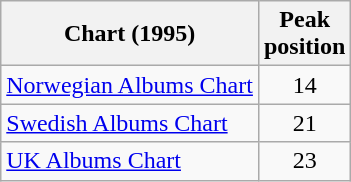<table class="wikitable sortable">
<tr>
<th>Chart (1995)</th>
<th>Peak<br>position</th>
</tr>
<tr>
<td align="left"><a href='#'>Norwegian Albums Chart</a></td>
<td style="text-align:center;">14</td>
</tr>
<tr>
<td align="left"><a href='#'>Swedish Albums Chart</a></td>
<td style="text-align:center;">21</td>
</tr>
<tr>
<td align="left"><a href='#'>UK Albums Chart</a></td>
<td style="text-align:center;">23</td>
</tr>
</table>
